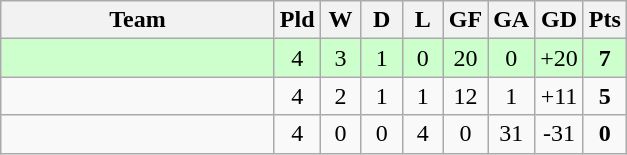<table class="wikitable" style="text-align:center;">
<tr>
<th width=175>Team</th>
<th style="width:20px;" abbr="Played">Pld</th>
<th style="width:20px;" abbr="Won">W</th>
<th style="width:20px;" abbr="Drawn">D</th>
<th style="width:20px;" abbr="Lost">L</th>
<th style="width:20px;" abbr="Goals for">GF</th>
<th style="width:20px;" abbr="Goals against">GA</th>
<th style="width:20px;" abbr="Goal difference">GD</th>
<th style="width:20px;" abbr="Points">Pts</th>
</tr>
<tr bgcolor="#ccffcc">
<td align=left></td>
<td>4</td>
<td>3</td>
<td>1</td>
<td>0</td>
<td>20</td>
<td>0</td>
<td>+20</td>
<td><strong>7</strong></td>
</tr>
<tr>
<td align=left></td>
<td>4</td>
<td>2</td>
<td>1</td>
<td>1</td>
<td>12</td>
<td>1</td>
<td>+11</td>
<td><strong>5</strong></td>
</tr>
<tr>
<td align=left></td>
<td>4</td>
<td>0</td>
<td>0</td>
<td>4</td>
<td>0</td>
<td>31</td>
<td>-31</td>
<td><strong>0</strong></td>
</tr>
</table>
